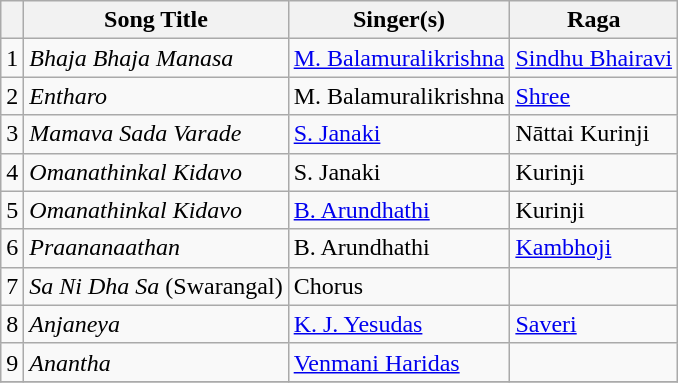<table class="wikitable">
<tr>
<th></th>
<th>Song Title</th>
<th>Singer(s)</th>
<th>Raga</th>
</tr>
<tr>
<td>1</td>
<td><em>Bhaja Bhaja Manasa</em></td>
<td><a href='#'>M. Balamuralikrishna</a></td>
<td><a href='#'>Sindhu Bhairavi</a></td>
</tr>
<tr>
<td>2</td>
<td><em>Entharo</em></td>
<td>M. Balamuralikrishna</td>
<td><a href='#'>Shree</a></td>
</tr>
<tr>
<td>3</td>
<td><em>Mamava Sada Varade</em></td>
<td><a href='#'>S. Janaki</a></td>
<td>Nāttai Kurinji</td>
</tr>
<tr>
<td>4</td>
<td><em>Omanathinkal Kidavo</em></td>
<td>S. Janaki</td>
<td>Kurinji</td>
</tr>
<tr>
<td>5</td>
<td><em>Omanathinkal Kidavo</em></td>
<td><a href='#'>B. Arundhathi</a></td>
<td>Kurinji</td>
</tr>
<tr>
<td>6</td>
<td><em>Praananaathan</em></td>
<td>B. Arundhathi</td>
<td><a href='#'>Kambhoji</a></td>
</tr>
<tr>
<td>7</td>
<td><em>Sa Ni Dha Sa</em> (Swarangal)</td>
<td>Chorus</td>
<td></td>
</tr>
<tr>
<td>8</td>
<td><em>Anjaneya</em></td>
<td><a href='#'>K. J. Yesudas</a></td>
<td><a href='#'>Saveri</a></td>
</tr>
<tr>
<td>9</td>
<td><em>Anantha</em></td>
<td><a href='#'>Venmani Haridas</a></td>
<td></td>
</tr>
<tr>
</tr>
</table>
